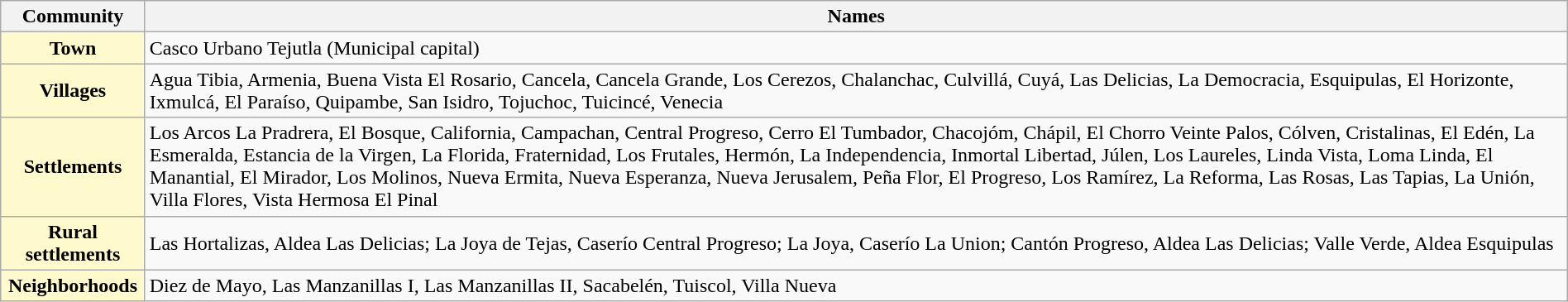<table class="wikitable" style="margin:0.5em auto">
<tr>
<th>Community</th>
<th>Names</th>
</tr>
<tr>
<th style="background:lemonchiffon;">Town</th>
<td>Casco Urbano Tejutla (Municipal capital)</td>
</tr>
<tr>
<th style="background:lemonchiffon;">Villages</th>
<td>Agua Tibia, Armenia, Buena Vista El Rosario, Cancela, Cancela Grande, Los Cerezos, Chalanchac, Culvillá, Cuyá, Las Delicias, La Democracia, Esquipulas, El Horizonte, Ixmulcá, El Paraíso, Quipambe, San Isidro, Tojuchoc, Tuicincé, Venecia</td>
</tr>
<tr>
<th style="background:lemonchiffon;">Settlements</th>
<td>Los Arcos La Pradrera, El Bosque, California, Campachan, Central Progreso, Cerro El Tumbador, Chacojóm, Chápil, El Chorro Veinte Palos, Cólven, Cristalinas, El Edén, La Esmeralda, Estancia de la Virgen, La Florida, Fraternidad, Los Frutales, Hermón, La Independencia, Inmortal Libertad, Júlen, Los Laureles, Linda Vista, Loma Linda, El Manantial, El Mirador, Los Molinos, Nueva Ermita, Nueva Esperanza, Nueva Jerusalem, Peña Flor, El Progreso, Los Ramírez, La Reforma, Las Rosas, Las Tapias, La Unión, Villa Flores, Vista Hermosa El Pinal</td>
</tr>
<tr>
<th style="background:lemonchiffon;">Rural settlements</th>
<td>Las Hortalizas, Aldea Las Delicias; La Joya de Tejas, Caserío Central Progreso; La Joya, Caserío La Union; Cantón Progreso, Aldea Las Delicias; Valle Verde, Aldea Esquipulas</td>
</tr>
<tr>
<th style="background:lemonchiffon;">Neighborhoods</th>
<td>Diez de Mayo, Las Manzanillas I, Las Manzanillas II, Sacabelén, Tuiscol, Villa Nueva</td>
</tr>
</table>
